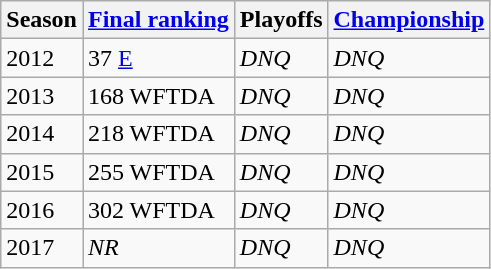<table class="wikitable sortable">
<tr>
<th>Season</th>
<th><a href='#'>Final ranking</a></th>
<th>Playoffs</th>
<th><a href='#'>Championship</a></th>
</tr>
<tr>
<td>2012</td>
<td>37 <a href='#'>E</a></td>
<td><em>DNQ</em></td>
<td><em>DNQ</em></td>
</tr>
<tr>
<td>2013</td>
<td>168 WFTDA</td>
<td><em>DNQ</em></td>
<td><em>DNQ</em></td>
</tr>
<tr>
<td>2014</td>
<td>218 WFTDA</td>
<td><em>DNQ</em></td>
<td><em>DNQ</em></td>
</tr>
<tr>
<td>2015</td>
<td>255 WFTDA</td>
<td><em>DNQ</em></td>
<td><em>DNQ</em></td>
</tr>
<tr>
<td>2016</td>
<td>302 WFTDA</td>
<td><em>DNQ</em></td>
<td><em>DNQ</em></td>
</tr>
<tr>
<td>2017</td>
<td><em>NR</em></td>
<td><em>DNQ</em></td>
<td><em>DNQ</em></td>
</tr>
</table>
